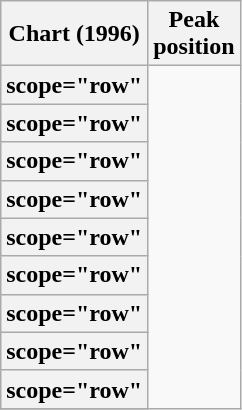<table class="wikitable sortable plainrowheaders">
<tr>
<th>Chart (1996)</th>
<th>Peak <br>position</th>
</tr>
<tr>
<th>scope="row" </th>
</tr>
<tr>
<th>scope="row" </th>
</tr>
<tr>
<th>scope="row" </th>
</tr>
<tr>
<th>scope="row" </th>
</tr>
<tr>
<th>scope="row" </th>
</tr>
<tr>
<th>scope="row" </th>
</tr>
<tr>
<th>scope="row" </th>
</tr>
<tr>
<th>scope="row" </th>
</tr>
<tr>
<th>scope="row" </th>
</tr>
<tr>
</tr>
</table>
